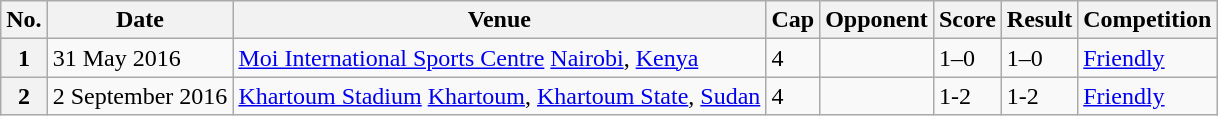<table class="wikitable sortable plainrowheaders">
<tr>
<th scope=col>No.</th>
<th scope=col data-sort-type=date>Date</th>
<th scope=col>Venue</th>
<th scope=col>Cap</th>
<th scope=col>Opponent</th>
<th scope=col>Score</th>
<th scope=col>Result</th>
<th scope=col>Competition</th>
</tr>
<tr>
<th scope=row>1</th>
<td>31 May 2016</td>
<td><a href='#'>Moi International Sports Centre</a> <a href='#'>Nairobi</a>, <a href='#'>Kenya</a></td>
<td>4</td>
<td></td>
<td>1–0</td>
<td>1–0</td>
<td><a href='#'>Friendly</a></td>
</tr>
<tr>
<th scope=row>2</th>
<td>2 September 2016</td>
<td><a href='#'>Khartoum Stadium</a>  <a href='#'>Khartoum</a>, <a href='#'>Khartoum State</a>, <a href='#'>Sudan</a></td>
<td>4</td>
<td></td>
<td>1-2</td>
<td>1-2</td>
<td><a href='#'>Friendly</a></td>
</tr>
</table>
